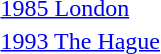<table>
<tr>
<td><a href='#'>1985 London</a></td>
<td></td>
<td></td>
<td></td>
</tr>
<tr>
<td><a href='#'>1993 The Hague</a></td>
<td></td>
<td></td>
<td></td>
</tr>
</table>
